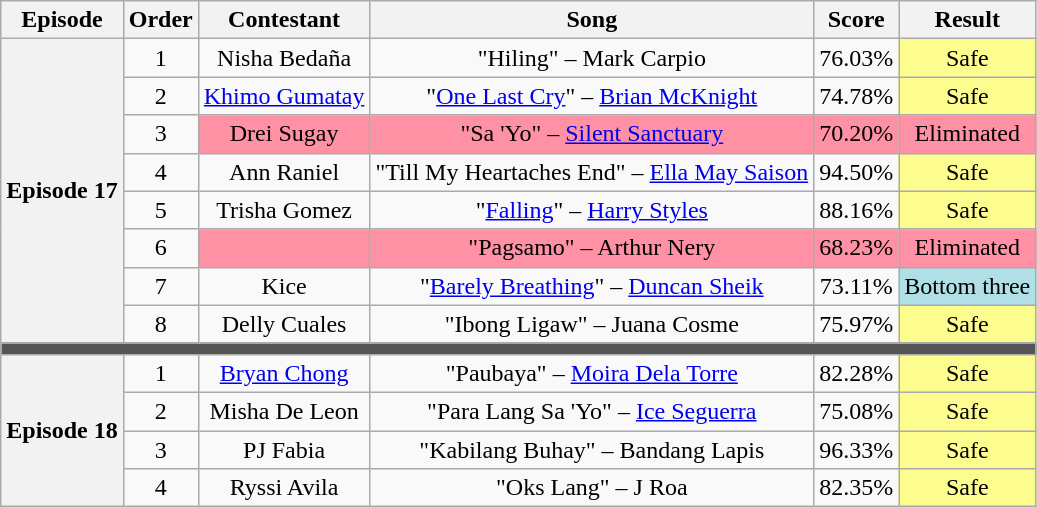<table class="wikitable sortable" style="text-align:center; width:auto;">
<tr>
<th>Episode</th>
<th scope="col">Order</th>
<th scope="col">Contestant</th>
<th scope="col">Song</th>
<th scope="col">Score</th>
<th>Result</th>
</tr>
<tr>
<th rowspan="8"><strong>Episode 17</strong><br><small><em></em></small></th>
<td>1</td>
<td>Nisha Bedaña</td>
<td>"Hiling" – Mark Carpio</td>
<td>76.03%</td>
<td style="background:#FDFC8F;">Safe</td>
</tr>
<tr>
<td>2</td>
<td><a href='#'>Khimo Gumatay</a></td>
<td>"<a href='#'>One Last Cry</a>" – <a href='#'>Brian McKnight</a></td>
<td>74.78%</td>
<td style="background:#FDFC8F;">Safe</td>
</tr>
<tr>
<td>3</td>
<td style="background:#FF91A4;">Drei Sugay</td>
<td style="background:#FF91A4;">"Sa 'Yo" – <a href='#'>Silent Sanctuary</a></td>
<td style="background:#FF91A4;">70.20%</td>
<td style="background:#FF91A4;">Eliminated</td>
</tr>
<tr>
<td>4</td>
<td>Ann Raniel</td>
<td>"Till My Heartaches End" – <a href='#'>Ella May Saison</a></td>
<td>94.50%</td>
<td style="background:#FDFC8F;">Safe</td>
</tr>
<tr>
<td>5</td>
<td>Trisha Gomez</td>
<td>"<a href='#'>Falling</a>" – <a href='#'>Harry Styles</a></td>
<td>88.16%</td>
<td style="background:#FDFC8F;">Safe</td>
</tr>
<tr>
<td>6</td>
<td style="background:#FF91A4;"></td>
<td style="background:#FF91A4;">"Pagsamo" – Arthur Nery</td>
<td style="background:#FF91A4;">68.23%</td>
<td style="background:#FF91A4;">Eliminated</td>
</tr>
<tr>
<td>7</td>
<td>Kice</td>
<td>"<a href='#'>Barely Breathing</a>" – <a href='#'>Duncan Sheik</a></td>
<td>73.11%</td>
<td style="background:#b0e0e6;">Bottom three</td>
</tr>
<tr>
<td>8</td>
<td>Delly Cuales</td>
<td>"Ibong Ligaw" – Juana Cosme</td>
<td>75.97%</td>
<td style="background:#FDFC8F;">Safe</td>
</tr>
<tr>
<th colspan="6" style="background:#555;"></th>
</tr>
<tr>
<th rowspan="4"><strong>Episode 18</strong><br><small><em></em></small></th>
<td>1</td>
<td><a href='#'>Bryan Chong</a></td>
<td>"Paubaya" – <a href='#'>Moira Dela Torre</a></td>
<td>82.28%</td>
<td style="background:#FDFC8F;">Safe</td>
</tr>
<tr>
<td>2</td>
<td>Misha De Leon</td>
<td>"Para Lang Sa 'Yo" – <a href='#'>Ice Seguerra</a></td>
<td>75.08%</td>
<td style="background:#FDFC8F;">Safe</td>
</tr>
<tr>
<td>3</td>
<td>PJ Fabia</td>
<td>"Kabilang Buhay" – Bandang Lapis</td>
<td>96.33%</td>
<td style="background:#FDFC8F;">Safe</td>
</tr>
<tr>
<td>4</td>
<td>Ryssi Avila</td>
<td>"Oks Lang" – J Roa</td>
<td>82.35%</td>
<td style="background:#FDFC8F;">Safe</td>
</tr>
</table>
